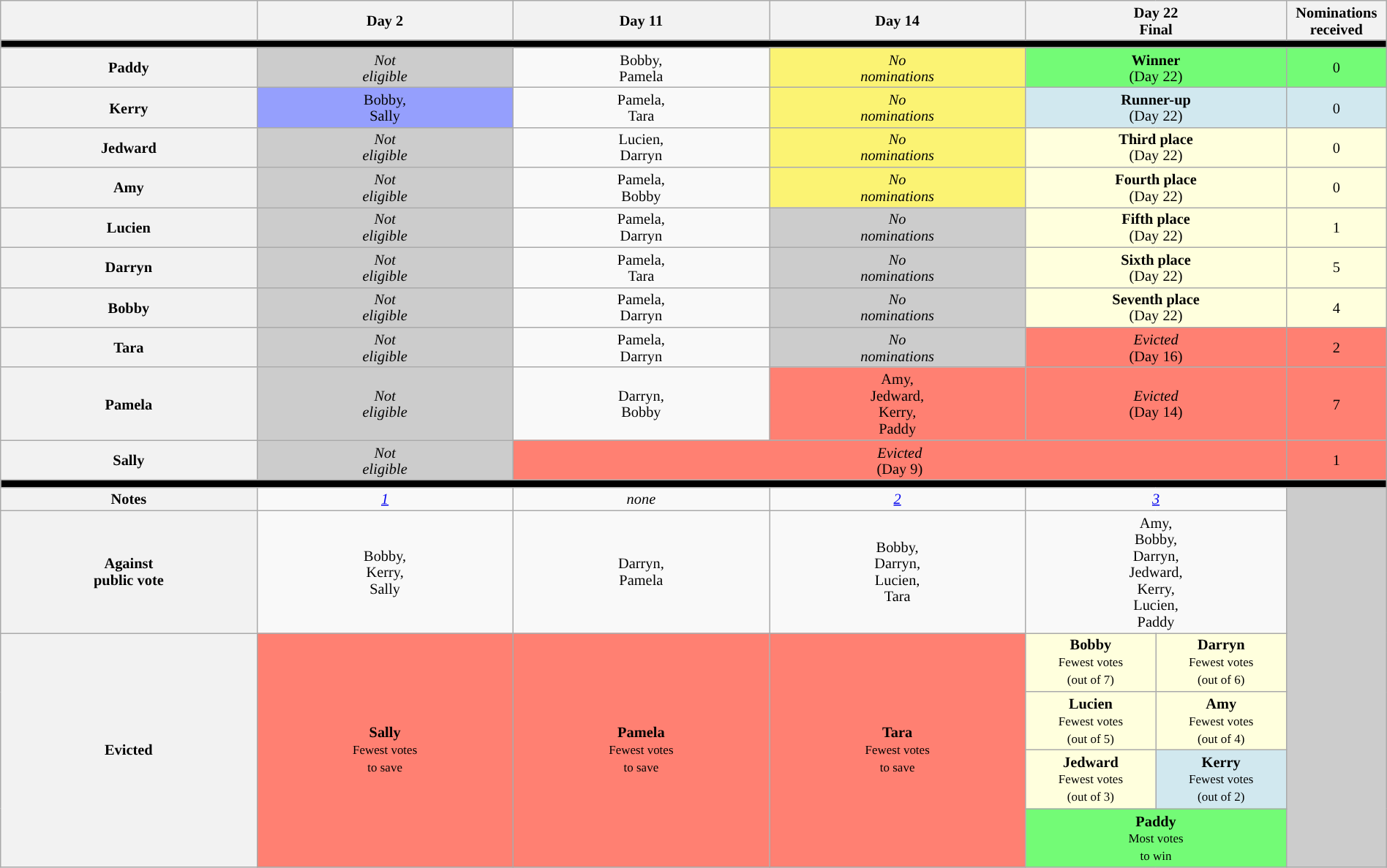<table class="wikitable nowrap" style="text-align:center; width:100%; font-size:85%; line-height:15px;">
<tr>
<th style="width:10%;"></th>
<th style="width:10%;">Day 2</th>
<th style="width:10%;">Day 11</th>
<th style="width:10%;">Day 14</th>
<th colspan="2" style="width:10%;">Day 22<br>Final</th>
<th style="width:1%;">Nominations<br>received</th>
</tr>
<tr>
<th style="background:#000;" colspan="7"></th>
</tr>
<tr>
<th>Paddy</th>
<td style="background:#ccc; text-align:center;"><em>Not<br>eligible</em></td>
<td>Bobby,<br>Pamela</td>
<td style="background:#FBF373; text-align:center;"><em>No<br>nominations</em></td>
<td style="background:#73FB76" colspan=2><strong>Winner</strong><br>(Day 22)</td>
<td style="background:#73FB76">0</td>
</tr>
<tr>
<th>Kerry</th>
<td style="background:#959ffd; text-align:center">Bobby,<br>Sally</td>
<td>Pamela,<br>Tara</td>
<td style="background:#FBF373; text-align:center;"><em>No<br>nominations</em></td>
<td style="background:#D1E8EF" colspan=2><strong>Runner-up</strong><br>(Day 22)</td>
<td style="background:#D1E8EF">0</td>
</tr>
<tr>
<th>Jedward</th>
<td style="background:#ccc; text-align:center;"><em>Not<br>eligible</em></td>
<td>Lucien,<br>Darryn</td>
<td style="background:#FBF373; text-align:center;"><em>No<br>nominations</em></td>
<td style="background:#ffffdd" colspan=2><strong>Third place</strong><br>(Day 22)</td>
<td style="background:#ffffdd">0</td>
</tr>
<tr>
<th>Amy</th>
<td style="background:#ccc; text-align:center;"><em>Not<br>eligible</em></td>
<td>Pamela,<br>Bobby</td>
<td style="background:#FBF373; text-align:center;"><em>No<br>nominations</em></td>
<td style="background:#ffffdd" colspan=2><strong>Fourth place</strong><br>(Day 22)</td>
<td style="background:#ffffdd">0</td>
</tr>
<tr>
<th>Lucien</th>
<td style="background:#ccc; text-align:center;"><em>Not<br>eligible</em></td>
<td>Pamela,<br>Darryn</td>
<td style="background:#ccc; text-align:center;"><em>No<br>nominations</em></td>
<td style="background:#ffffdd" colspan=2><strong>Fifth place</strong><br>(Day 22)</td>
<td style="background:#ffffdd">1</td>
</tr>
<tr>
<th>Darryn</th>
<td style="background:#ccc; text-align:center;"><em>Not<br>eligible</em></td>
<td>Pamela,<br>Tara</td>
<td style="background:#ccc; text-align:center;"><em>No<br>nominations</em></td>
<td style="background:#ffffdd" colspan=2><strong>Sixth place</strong><br>(Day 22)</td>
<td style="background:#ffffdd">5</td>
</tr>
<tr>
<th>Bobby</th>
<td style="background:#ccc; text-align:center;"><em>Not<br>eligible</em></td>
<td>Pamela,<br>Darryn</td>
<td style="background:#ccc; text-align:center;"><em>No<br>nominations</em></td>
<td style="background:#ffffdd" colspan=2><strong>Seventh place</strong><br>(Day 22)</td>
<td style="background:#ffffdd">4</td>
</tr>
<tr>
<th>Tara</th>
<td style="background:#ccc; text-align:center;"><em>Not<br>eligible</em></td>
<td>Pamela,<br>Darryn</td>
<td style="background:#ccc; text-align:center;"><em>No<br>nominations</em></td>
<td colspan="2" style="background:#FF8072"><em>Evicted</em><br>(Day 16)</td>
<td style="background:#FF8072">2</td>
</tr>
<tr>
<th>Pamela</th>
<td style="background:#ccc; text-align:center;"><em>Not<br>eligible</em></td>
<td>Darryn,<br>Bobby</td>
<td style="background:#FF8072">Amy,<br>Jedward,<br>Kerry,<br>Paddy</td>
<td colspan=2 style="background:#FF8072"><em>Evicted</em><br>(Day 14)</td>
<td style="background:#FF8072">7</td>
</tr>
<tr>
<th>Sally</th>
<td style="background:#ccc; text-align:center;"><em>Not<br>eligible</em></td>
<td colspan="4" style="background:#FF8072"><em>Evicted</em><br>(Day 9)</td>
<td style="background:#FF8072">1</td>
</tr>
<tr>
<th style="background:#000;" colspan="7"></th>
</tr>
<tr>
<th>Notes</th>
<td><cite><em><a href='#'>1</a></em></cite></td>
<td><em>none</em></td>
<td><cite><em><a href='#'>2</a></em></cite></td>
<td colspan="2"><cite><em><a href='#'>3</a></em></cite></td>
<td rowspan="6" style="background:#ccc;"></td>
</tr>
<tr>
<th>Against<br>public vote</th>
<td>Bobby,<br>Kerry,<br>Sally</td>
<td>Darryn,<br>Pamela</td>
<td>Bobby,<br>Darryn,<br>Lucien,<br>Tara</td>
<td colspan="2">Amy,<br>Bobby,<br>Darryn,<br>Jedward,<br>Kerry,<br>Lucien,<br>Paddy</td>
</tr>
<tr>
<th rowspan="4">Evicted</th>
<td rowspan="4" style="background:#ff8072;"><strong>Sally</strong><br><small>Fewest votes</small><br><small>to save</small></td>
<td rowspan="4" style="background:#ff8072"><strong>Pamela</strong><br><small>Fewest votes</small><br><small>to save</small></td>
<td rowspan="4" style="background:#ff8072"><strong>Tara</strong><br><small>Fewest votes</small><br><small>to save</small></td>
<td style="background:#ffffdd; white-space:nowrap;"><strong>Bobby</strong> <br><small>Fewest votes</small><br><small>(out of 7)</small></td>
<td style="background:#ffffdd; white-space:nowrap;"><strong>Darryn</strong> <br><small>Fewest votes</small><br><small>(out of 6)</small></td>
</tr>
<tr style="background:#ffffdd;">
<td style="white-space:nowrap;"><strong>Lucien</strong> <br><small>Fewest votes</small><br><small>(out of 5)</small></td>
<td style="white-space:nowrap;"><strong>Amy</strong> <br><small>Fewest votes</small><br><small>(out of 4)</small></td>
</tr>
<tr>
<td style="background:#ffffdd; white-space:nowrap;"><strong>Jedward</strong><br><small>Fewest votes</small><br><small>(out of 3)</small></td>
<td style="background:#d1e8ef; white-space:nowrap;"><strong>Kerry</strong><br><small>Fewest votes</small><br><small>(out of 2)</small></td>
</tr>
<tr>
<td colspan="2"  style="background:#73fb76; white-space:nowrap;"><strong>Paddy</strong><br><small>Most votes</small><br><small>to win</small></td>
</tr>
</table>
